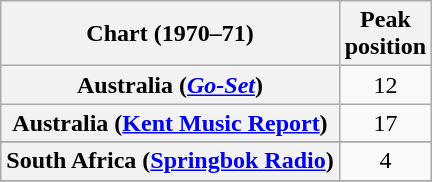<table class="wikitable sortable plainrowheaders" style="text-align:center">
<tr>
<th>Chart (1970–71)</th>
<th>Peak<br>position</th>
</tr>
<tr>
<th scope="row">Australia (<em><a href='#'>Go-Set</a></em>)</th>
<td>12</td>
</tr>
<tr>
<th scope="row">Australia (<a href='#'>Kent Music Report</a>)</th>
<td>17</td>
</tr>
<tr>
</tr>
<tr>
</tr>
<tr>
</tr>
<tr>
</tr>
<tr>
</tr>
<tr>
<th scope="row">South Africa (<a href='#'>Springbok Radio</a>)</th>
<td>4</td>
</tr>
<tr>
</tr>
<tr>
</tr>
</table>
